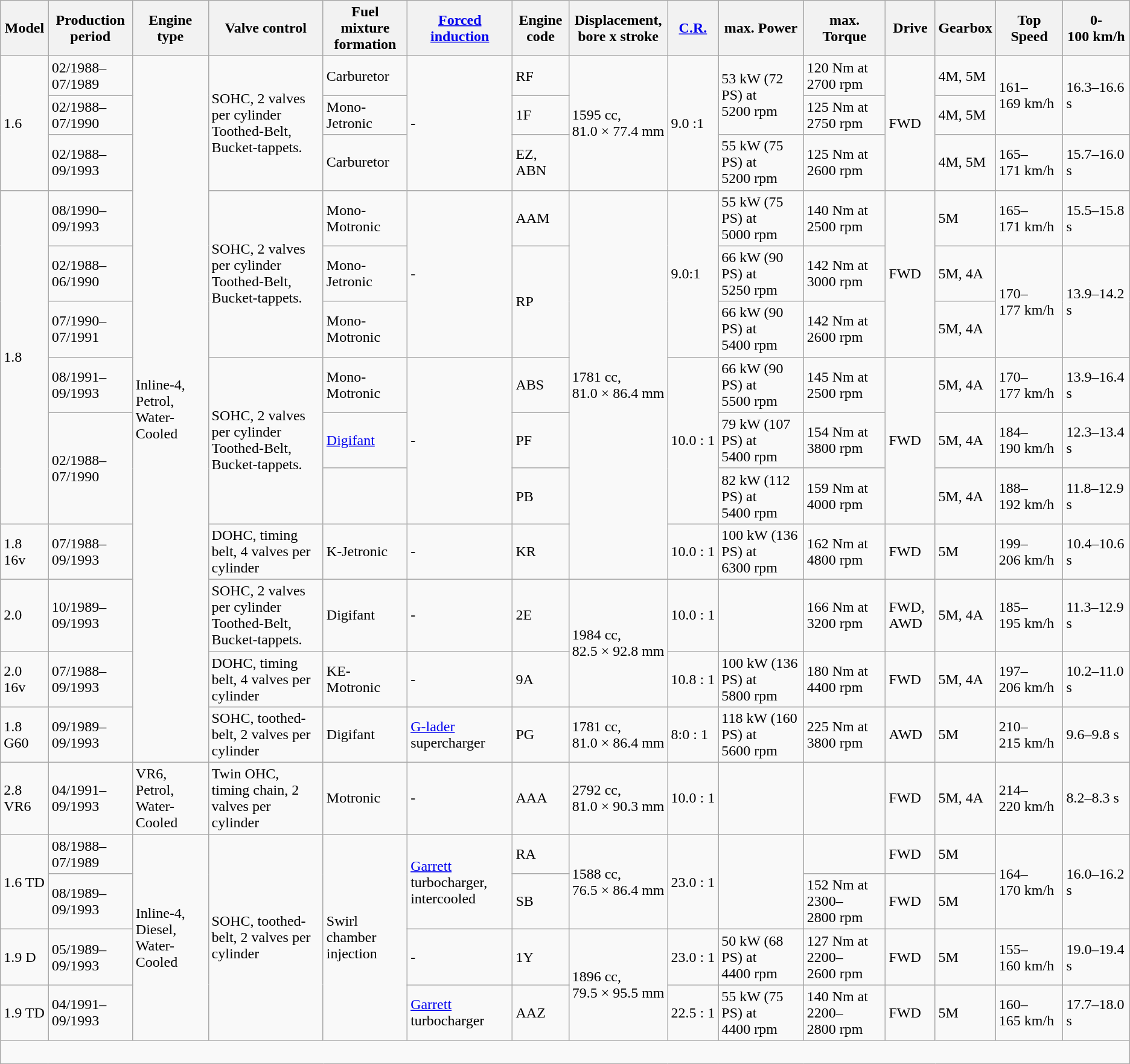<table class="wikitable">
<tr>
<th>Model</th>
<th>Production period</th>
<th>Engine type</th>
<th>Valve control</th>
<th>Fuel mixture<br>formation</th>
<th><a href='#'>Forced induction</a></th>
<th>Engine code</th>
<th>Displacement,<br>bore x stroke</th>
<th><a href='#'>C.R.</a></th>
<th>max. Power</th>
<th>max. Torque</th>
<th>Drive</th>
<th>Gearbox</th>
<th>Top Speed</th>
<th>0-100 km/h</th>
</tr>
<tr>
<td rowspan="3">1.6</td>
<td>02/1988–07/1989</td>
<td rowspan="13">Inline-4, Petrol, Water-Cooled</td>
<td rowspan="3">SOHC, 2 valves per cylinder Toothed-Belt, Bucket-tappets.</td>
<td>Carburetor</td>
<td rowspan="3">-</td>
<td>RF</td>
<td rowspan="3">1595 cc,<br>81.0 × 77.4 mm</td>
<td rowspan="3">9.0 :1</td>
<td rowspan="2">53 kW (72 PS) at 5200 rpm</td>
<td>120 Nm at 2700 rpm</td>
<td rowspan="3">FWD</td>
<td>4M, 5M</td>
<td rowspan="2">161–169 km/h</td>
<td rowspan="2">16.3–16.6 s</td>
</tr>
<tr>
<td>02/1988–07/1990</td>
<td>Mono-Jetronic</td>
<td>1F</td>
<td>125 Nm at 2750 rpm</td>
<td>4M, 5M</td>
</tr>
<tr>
<td>02/1988–09/1993</td>
<td>Carburetor</td>
<td>EZ, ABN</td>
<td>55 kW (75 PS) at 5200 rpm</td>
<td>125 Nm at 2600 rpm</td>
<td>4M, 5M</td>
<td>165–171 km/h</td>
<td>15.7–16.0 s</td>
</tr>
<tr>
<td rowspan="6">1.8</td>
<td>08/1990–09/1993</td>
<td rowspan="3">SOHC, 2 valves per cylinder Toothed-Belt, Bucket-tappets.</td>
<td>Mono-Motronic</td>
<td rowspan="3">-</td>
<td>AAM</td>
<td rowspan="7">1781 cc,<br>81.0 × 86.4 mm</td>
<td rowspan="3">9.0:1</td>
<td>55 kW (75 PS) at 5000 rpm</td>
<td>140 Nm at 2500 rpm</td>
<td rowspan="3">FWD</td>
<td>5M</td>
<td>165–171 km/h</td>
<td>15.5–15.8 s</td>
</tr>
<tr>
<td>02/1988–06/1990</td>
<td>Mono-Jetronic</td>
<td rowspan="2">RP</td>
<td>66 kW (90 PS) at 5250 rpm</td>
<td>142 Nm at 3000 rpm</td>
<td>5M, 4A</td>
<td rowspan="2">170–177 km/h</td>
<td rowspan="2">13.9–14.2 s</td>
</tr>
<tr>
<td>07/1990–07/1991</td>
<td>Mono-Motronic</td>
<td>66 kW (90 PS) at 5400 rpm</td>
<td>142 Nm at 2600 rpm</td>
<td>5M, 4A</td>
</tr>
<tr>
<td>08/1991–09/1993</td>
<td rowspan="3">SOHC, 2 valves per cylinder Toothed-Belt, Bucket-tappets.</td>
<td>Mono-Motronic</td>
<td rowspan="3">-</td>
<td>ABS</td>
<td rowspan="3">10.0 : 1</td>
<td>66 kW (90 PS) at 5500 rpm</td>
<td>145 Nm at 2500 rpm</td>
<td rowspan="3">FWD</td>
<td>5M, 4A</td>
<td>170–177 km/h</td>
<td>13.9–16.4 s</td>
</tr>
<tr>
<td rowspan="2">02/1988–07/1990</td>
<td><a href='#'>Digifant</a></td>
<td>PF</td>
<td>79 kW (107 PS) at 5400 rpm</td>
<td>154 Nm at 3800 rpm</td>
<td>5M, 4A</td>
<td>184–190 km/h</td>
<td>12.3–13.4 s</td>
</tr>
<tr>
<td></td>
<td>PB</td>
<td>82 kW (112 PS) at 5400 rpm</td>
<td>159 Nm at 4000 rpm</td>
<td>5M, 4A</td>
<td>188–192 km/h</td>
<td>11.8–12.9 s</td>
</tr>
<tr>
<td>1.8 16v</td>
<td>07/1988–09/1993</td>
<td>DOHC, timing belt, 4 valves per cylinder</td>
<td>K-Jetronic</td>
<td>-</td>
<td>KR</td>
<td>10.0 : 1</td>
<td>100 kW (136 PS) at 6300 rpm</td>
<td>162 Nm at 4800 rpm</td>
<td>FWD</td>
<td>5M</td>
<td>199–206 km/h</td>
<td>10.4–10.6 s</td>
</tr>
<tr>
<td>2.0</td>
<td>10/1989–09/1993</td>
<td>SOHC, 2 valves per cylinder Toothed-Belt, Bucket-tappets.</td>
<td>Digifant</td>
<td>-</td>
<td>2E</td>
<td rowspan="2">1984 cc,<br>82.5 × 92.8 mm</td>
<td>10.0 : 1</td>
<td></td>
<td>166 Nm at 3200 rpm</td>
<td>FWD, AWD</td>
<td>5M, 4A</td>
<td>185–195 km/h</td>
<td>11.3–12.9 s</td>
</tr>
<tr>
<td>2.0 16v</td>
<td>07/1988–09/1993</td>
<td>DOHC, timing belt, 4 valves per cylinder</td>
<td>KE-Motronic</td>
<td>-</td>
<td>9A</td>
<td>10.8 : 1</td>
<td>100 kW (136 PS) at 5800 rpm</td>
<td>180 Nm at 4400 rpm</td>
<td>FWD</td>
<td>5M, 4A</td>
<td>197–206 km/h</td>
<td>10.2–11.0 s</td>
</tr>
<tr>
<td>1.8 G60</td>
<td>09/1989–09/1993</td>
<td>SOHC, toothed-belt, 2 valves per cylinder</td>
<td>Digifant</td>
<td><a href='#'>G-lader</a> supercharger</td>
<td>PG</td>
<td>1781 cc,<br>81.0 × 86.4 mm</td>
<td>8:0 : 1</td>
<td>118 kW (160 PS) at 5600 rpm</td>
<td>225 Nm at 3800 rpm</td>
<td>AWD</td>
<td>5M</td>
<td>210–215 km/h</td>
<td>9.6–9.8 s</td>
</tr>
<tr>
<td>2.8 VR6</td>
<td>04/1991–09/1993</td>
<td>VR6, Petrol, Water-Cooled</td>
<td>Twin OHC, timing chain, 2 valves per cylinder</td>
<td>Motronic</td>
<td>-</td>
<td>AAA</td>
<td>2792 cc,<br>81.0 × 90.3 mm</td>
<td>10.0 : 1</td>
<td></td>
<td></td>
<td>FWD</td>
<td>5M, 4A</td>
<td>214–220 km/h</td>
<td>8.2–8.3 s</td>
</tr>
<tr>
<td rowspan="2">1.6 TD</td>
<td>08/1988–07/1989</td>
<td rowspan="4">Inline-4, Diesel, Water-Cooled</td>
<td rowspan="4">SOHC, toothed-belt, 2 valves per cylinder</td>
<td rowspan="4">Swirl chamber injection</td>
<td rowspan="2"><a href='#'>Garrett</a> turbocharger, intercooled</td>
<td>RA</td>
<td rowspan="2">1588 cc,<br>76.5 × 86.4 mm</td>
<td rowspan="2">23.0 : 1</td>
<td rowspan="2"></td>
<td></td>
<td>FWD</td>
<td>5M</td>
<td rowspan="2">164–170 km/h</td>
<td rowspan="2">16.0–16.2 s</td>
</tr>
<tr>
<td>08/1989–09/1993</td>
<td>SB</td>
<td>152 Nm at 2300–2800 rpm</td>
<td>FWD</td>
<td>5M</td>
</tr>
<tr>
<td>1.9 D</td>
<td>05/1989–09/1993</td>
<td>-</td>
<td>1Y</td>
<td rowspan="2">1896 cc,<br>79.5 × 95.5 mm</td>
<td>23.0 : 1</td>
<td>50 kW (68 PS) at 4400 rpm</td>
<td>127 Nm at 2200–2600 rpm</td>
<td>FWD</td>
<td>5M</td>
<td>155–160 km/h</td>
<td>19.0–19.4 s</td>
</tr>
<tr>
<td>1.9 TD</td>
<td>04/1991–09/1993</td>
<td><a href='#'>Garrett</a> turbocharger</td>
<td>AAZ</td>
<td>22.5 : 1</td>
<td>55 kW (75 PS) at 4400 rpm</td>
<td>140 Nm at 2200–2800 rpm</td>
<td>FWD</td>
<td>5M</td>
<td>160–165 km/h</td>
<td>17.7–18.0 s</td>
</tr>
<tr>
<td colspan="15"><br></td>
</tr>
</table>
